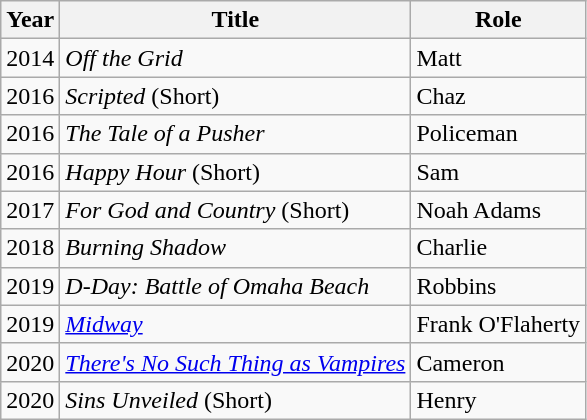<table class=" wikitable sortable">
<tr>
<th>Year</th>
<th>Title</th>
<th>Role</th>
</tr>
<tr>
<td>2014</td>
<td><em>Off the Grid</em></td>
<td>Matt</td>
</tr>
<tr>
<td>2016</td>
<td><em>Scripted</em> (Short)</td>
<td>Chaz</td>
</tr>
<tr>
<td>2016</td>
<td><em>The Tale of a Pusher</em></td>
<td>Policeman</td>
</tr>
<tr>
<td>2016</td>
<td><em>Happy Hour </em>(Short)</td>
<td>Sam</td>
</tr>
<tr>
<td>2017</td>
<td><em>For God and Country</em> (Short)</td>
<td>Noah Adams</td>
</tr>
<tr>
<td>2018</td>
<td><em>Burning Shadow</em> </td>
<td>Charlie</td>
</tr>
<tr>
<td>2019</td>
<td><em>D-Day: Battle of Omaha Beach</em></td>
<td>Robbins</td>
</tr>
<tr>
<td>2019</td>
<td><em><a href='#'>Midway</a></em></td>
<td>Frank O'Flaherty</td>
</tr>
<tr>
<td>2020</td>
<td><em><a href='#'>There's No Such Thing as Vampires</a></em></td>
<td>Cameron</td>
</tr>
<tr>
<td>2020</td>
<td><em>Sins Unveiled</em> (Short)</td>
<td>Henry</td>
</tr>
</table>
